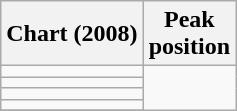<table class="wikitable sortable plainrowheaders">
<tr>
<th>Chart (2008)</th>
<th>Peak<br>position</th>
</tr>
<tr>
<td></td>
</tr>
<tr>
<td></td>
</tr>
<tr>
<td></td>
</tr>
<tr>
<td></td>
</tr>
<tr>
</tr>
</table>
